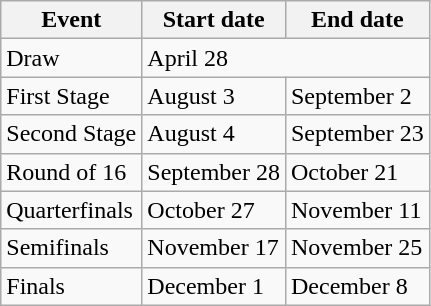<table class="wikitable">
<tr>
<th>Event</th>
<th>Start date</th>
<th>End date</th>
</tr>
<tr>
<td>Draw</td>
<td colspan=2>April 28</td>
</tr>
<tr>
<td>First Stage</td>
<td>August 3</td>
<td>September 2</td>
</tr>
<tr>
<td>Second Stage</td>
<td>August 4</td>
<td>September 23</td>
</tr>
<tr>
<td>Round of 16</td>
<td>September 28</td>
<td>October 21</td>
</tr>
<tr>
<td>Quarterfinals</td>
<td>October 27</td>
<td>November 11</td>
</tr>
<tr>
<td>Semifinals</td>
<td>November 17</td>
<td>November 25</td>
</tr>
<tr>
<td>Finals</td>
<td>December 1</td>
<td>December 8</td>
</tr>
</table>
